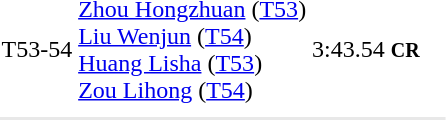<table>
<tr>
<td>T53-54</td>
<td><a href='#'>Zhou Hongzhuan</a> (<a href='#'>T53</a>)<br><a href='#'>Liu Wenjun</a> (<a href='#'>T54</a>)<br><a href='#'>Huang Lisha</a> (<a href='#'>T53</a>)<br><a href='#'>Zou Lihong</a> (<a href='#'>T54</a>)<br></td>
<td>3:43.54 <small><strong>CR</strong></small></td>
<td></td>
<td></td>
<td></td>
<td></td>
</tr>
<tr>
<td colspan=7></td>
</tr>
<tr>
</tr>
<tr bgcolor= e8e8e8>
<td colspan=7></td>
</tr>
</table>
